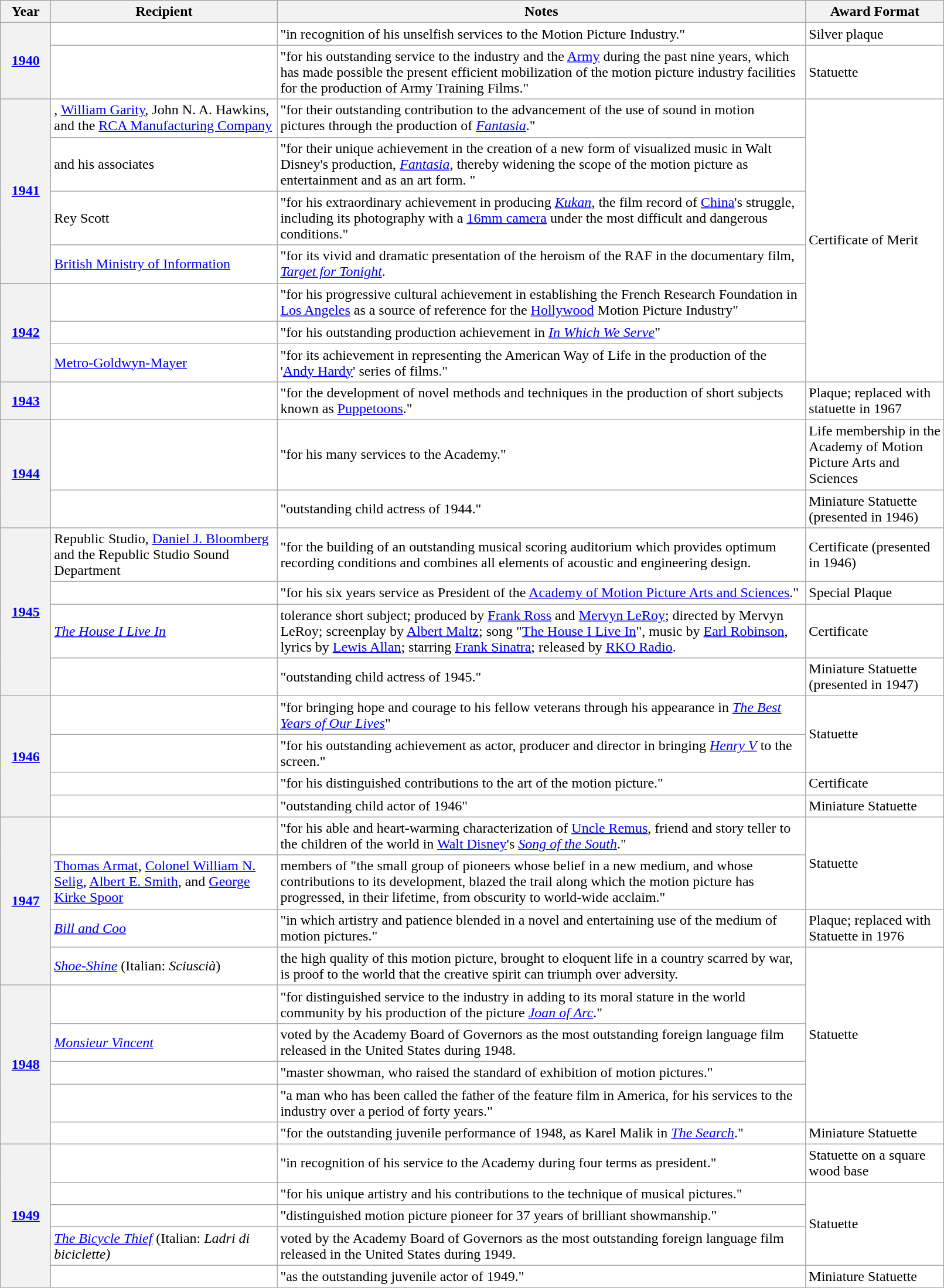<table class="wikitable sortable" width="85%" style="background:#ffffff;"  style="text-align:center;">
<tr>
<th width=50>Year</th>
<th width=250>Recipient</th>
<th class=unsortable>Notes</th>
<th width=150>Award Format</th>
</tr>
<tr>
<th rowspan="2"><a href='#'>1940</a></th>
<td></td>
<td>"in recognition of his unselfish services to the Motion Picture Industry."</td>
<td>Silver plaque</td>
</tr>
<tr>
<td></td>
<td>"for his outstanding service to the industry and the <a href='#'>Army</a> during the past nine years, which has made possible the present efficient mobilization of the motion picture industry facilities for the production of Army Training Films."</td>
<td>Statuette</td>
</tr>
<tr>
<th rowspan="4"><a href='#'>1941</a></th>
<td>, <a href='#'>William Garity</a>, John N. A. Hawkins, and the <a href='#'>RCA Manufacturing Company</a></td>
<td>"for their outstanding contribution to the advancement of the use of sound in motion pictures through the production of <em><a href='#'>Fantasia</a></em>."</td>
<td rowspan="7">Certificate of Merit</td>
</tr>
<tr>
<td> and his associates</td>
<td>"for their unique achievement in the creation of a new form of visualized music in Walt Disney's production, <em><a href='#'>Fantasia</a></em>, thereby widening the scope of the motion picture as entertainment and as an art form. "</td>
</tr>
<tr>
<td>Rey Scott</td>
<td>"for his extraordinary achievement in producing <em><a href='#'>Kukan</a></em>, the film record of <a href='#'>China</a>'s struggle, including its photography with a <a href='#'>16mm camera</a> under the most difficult and dangerous conditions."</td>
</tr>
<tr>
<td><a href='#'>British Ministry of Information</a></td>
<td>"for its vivid and dramatic presentation of the heroism of the RAF in the documentary film, <em><a href='#'>Target for Tonight</a></em>.</td>
</tr>
<tr>
<th rowspan="3"><a href='#'>1942</a></th>
<td></td>
<td>"for his progressive cultural achievement in establishing the French Research Foundation in <a href='#'>Los Angeles</a> as a source of reference for the <a href='#'>Hollywood</a> Motion Picture Industry"</td>
</tr>
<tr>
<td></td>
<td>"for his outstanding production achievement in <em><a href='#'>In Which We Serve</a></em>"</td>
</tr>
<tr>
<td><a href='#'>Metro-Goldwyn-Mayer</a></td>
<td>"for its achievement in representing the American Way of Life in the production of the '<a href='#'>Andy Hardy</a>' series of films."</td>
</tr>
<tr>
<th><a href='#'>1943</a></th>
<td></td>
<td>"for the development of novel methods and techniques in the production of short subjects known as <a href='#'>Puppetoons</a>."</td>
<td>Plaque; replaced with statuette in 1967</td>
</tr>
<tr>
<th rowspan="2"><a href='#'>1944</a></th>
<td></td>
<td>"for his many services to the Academy."</td>
<td>Life membership in the Academy of Motion Picture Arts and Sciences</td>
</tr>
<tr>
<td></td>
<td>"outstanding child actress of 1944."</td>
<td>Miniature Statuette (presented in 1946)</td>
</tr>
<tr>
<th rowspan="4"><a href='#'>1945</a></th>
<td>Republic Studio, <a href='#'>Daniel J. Bloomberg</a> and the Republic Studio Sound Department</td>
<td>"for the building of an outstanding musical scoring auditorium which provides optimum recording conditions and combines all elements of acoustic and engineering design.</td>
<td>Certificate (presented in 1946)</td>
</tr>
<tr>
<td></td>
<td>"for his six years service as President of the <a href='#'>Academy of Motion Picture Arts and Sciences</a>."</td>
<td>Special Plaque</td>
</tr>
<tr>
<td><em><a href='#'>The House I Live In</a></em></td>
<td>tolerance short subject; produced by <a href='#'>Frank Ross</a> and <a href='#'>Mervyn LeRoy</a>; directed by Mervyn LeRoy; screenplay by <a href='#'>Albert Maltz</a>; song "<a href='#'>The House I Live In</a>", music by <a href='#'>Earl Robinson</a>, lyrics by <a href='#'>Lewis Allan</a>; starring <a href='#'>Frank Sinatra</a>; released by <a href='#'>RKO Radio</a>.</td>
<td>Certificate</td>
</tr>
<tr>
<td></td>
<td>"outstanding child actress of 1945."</td>
<td>Miniature Statuette (presented in 1947)</td>
</tr>
<tr>
<th rowspan="4"><a href='#'>1946</a></th>
<td></td>
<td>"for bringing hope and courage to his fellow veterans through his appearance in <em><a href='#'>The Best Years of Our Lives</a></em>"</td>
<td rowspan="2">Statuette</td>
</tr>
<tr>
<td></td>
<td>"for his outstanding achievement as actor, producer and director in bringing <em><a href='#'>Henry V</a></em> to the screen."</td>
</tr>
<tr>
<td></td>
<td>"for his distinguished contributions to the art of the motion picture."</td>
<td>Certificate</td>
</tr>
<tr>
<td></td>
<td>"outstanding child actor of 1946"</td>
<td>Miniature Statuette</td>
</tr>
<tr>
<th rowspan="4"><a href='#'>1947</a></th>
<td></td>
<td>"for his able and heart-warming characterization of <a href='#'>Uncle Remus</a>, friend and story teller to the children of the world in <a href='#'>Walt Disney</a>'s <em><a href='#'>Song of the South</a></em>."</td>
<td rowspan="2">Statuette</td>
</tr>
<tr>
<td><a href='#'>Thomas Armat</a>, <a href='#'>Colonel William N. Selig</a>, <a href='#'>Albert E. Smith</a>, and <a href='#'>George Kirke Spoor</a></td>
<td>members of "the small group of pioneers whose belief in a new medium, and whose contributions to its development, blazed the trail along which the motion picture has progressed, in their lifetime, from obscurity to world-wide acclaim."</td>
</tr>
<tr>
<td><em><a href='#'>Bill and Coo</a></em></td>
<td>"in which artistry and patience blended in a novel and entertaining use of the medium of motion pictures."</td>
<td>Plaque; replaced with Statuette in 1976</td>
</tr>
<tr>
<td><em><a href='#'>Shoe-Shine</a></em> (Italian: <em>Sciuscià</em>)</td>
<td>the high quality of this motion picture, brought to eloquent life in a country scarred by war, is proof to the world that the creative spirit can triumph over adversity.</td>
<td rowspan="5">Statuette</td>
</tr>
<tr>
<th rowspan="5"><a href='#'>1948</a></th>
<td></td>
<td>"for distinguished service to the industry in adding to its moral stature in the world community by his production of the picture <em><a href='#'>Joan of Arc</a></em>."</td>
</tr>
<tr>
<td><em><a href='#'>Monsieur Vincent</a></em></td>
<td>voted by the Academy Board of Governors as the most outstanding foreign language film released in the United States during 1948.</td>
</tr>
<tr>
<td></td>
<td>"master showman, who raised the standard of exhibition of motion pictures."</td>
</tr>
<tr>
<td></td>
<td>"a man who has been called the father of the feature film in America, for his services to the industry over a period of forty years."</td>
</tr>
<tr>
<td></td>
<td>"for the outstanding juvenile performance of 1948, as Karel Malik in <em><a href='#'>The Search</a></em>."</td>
<td>Miniature Statuette</td>
</tr>
<tr>
<th rowspan="5"><a href='#'>1949</a></th>
<td></td>
<td>"in recognition of his service to the Academy during four terms as president."</td>
<td>Statuette on a square wood base</td>
</tr>
<tr>
<td></td>
<td>"for his unique artistry and his contributions to the technique of musical pictures."</td>
<td rowspan="3">Statuette</td>
</tr>
<tr>
<td></td>
<td>"distinguished motion picture pioneer for 37 years of brilliant showmanship."</td>
</tr>
<tr>
<td><em><a href='#'>The Bicycle Thief</a></em> (Italian: <em>Ladri di biciclette)</em></td>
<td>voted by the Academy Board of Governors as the most outstanding foreign language film released in the United States during 1949.</td>
</tr>
<tr>
<td></td>
<td>"as the outstanding juvenile actor of 1949."</td>
<td>Miniature Statuette</td>
</tr>
</table>
